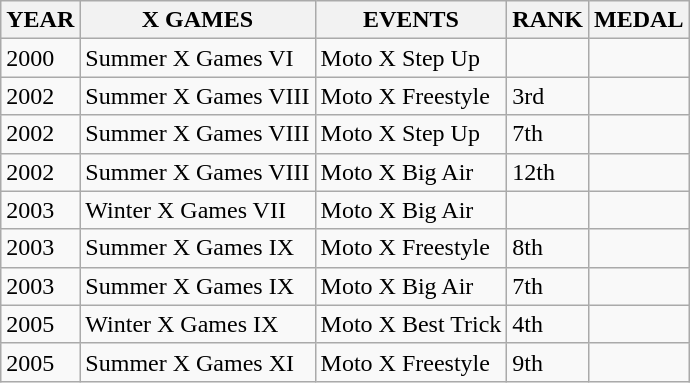<table class="wikitable">
<tr>
<th>YEAR</th>
<th>X GAMES</th>
<th>EVENTS</th>
<th>RANK</th>
<th>MEDAL</th>
</tr>
<tr>
<td>2000</td>
<td>Summer X Games VI</td>
<td>Moto X Step Up</td>
<td></td>
<td></td>
</tr>
<tr>
<td>2002</td>
<td>Summer X Games VIII</td>
<td>Moto X Freestyle</td>
<td>3rd</td>
<td></td>
</tr>
<tr>
<td>2002</td>
<td>Summer X Games VIII</td>
<td>Moto X Step Up</td>
<td>7th</td>
<td></td>
</tr>
<tr>
<td>2002</td>
<td>Summer X Games VIII</td>
<td>Moto X Big Air</td>
<td>12th</td>
<td></td>
</tr>
<tr>
<td>2003</td>
<td>Winter X Games VII</td>
<td>Moto X Big Air</td>
<td></td>
<td></td>
</tr>
<tr>
<td>2003</td>
<td>Summer X Games IX</td>
<td>Moto X Freestyle</td>
<td>8th</td>
<td></td>
</tr>
<tr>
<td>2003</td>
<td>Summer X Games IX</td>
<td>Moto X Big Air</td>
<td>7th</td>
<td></td>
</tr>
<tr>
<td>2005</td>
<td>Winter X Games IX</td>
<td>Moto X Best Trick</td>
<td>4th</td>
<td></td>
</tr>
<tr>
<td>2005</td>
<td>Summer X Games XI</td>
<td>Moto X Freestyle</td>
<td>9th</td>
<td></td>
</tr>
</table>
